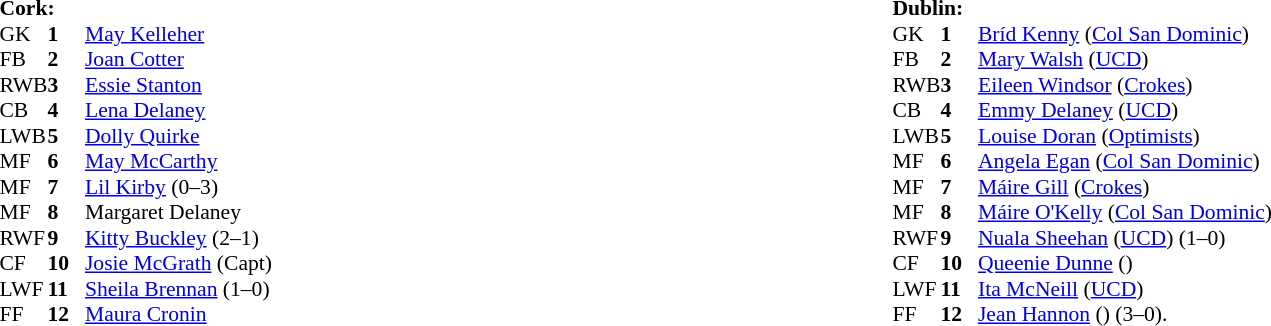<table width="100%">
<tr>
<td valign="top" width="50%"><br><table style="font-size: 90%" cellspacing="0" cellpadding="0" align=center>
<tr>
<td colspan="4"><strong>Cork:</strong></td>
</tr>
<tr>
<th width="25"></th>
<th width="25"></th>
</tr>
<tr>
<td>GK</td>
<td><strong>1</strong></td>
<td><a href='#'>May Kelleher</a></td>
</tr>
<tr>
<td>FB</td>
<td><strong>2</strong></td>
<td><a href='#'>Joan Cotter</a></td>
</tr>
<tr>
<td>RWB</td>
<td><strong>3</strong></td>
<td><a href='#'>Essie Stanton</a></td>
</tr>
<tr>
<td>CB</td>
<td><strong>4</strong></td>
<td><a href='#'>Lena Delaney</a></td>
</tr>
<tr>
<td>LWB</td>
<td><strong>5</strong></td>
<td><a href='#'>Dolly Quirke</a></td>
</tr>
<tr>
<td>MF</td>
<td><strong>6</strong></td>
<td><a href='#'>May McCarthy</a></td>
</tr>
<tr>
<td>MF</td>
<td><strong>7</strong></td>
<td><a href='#'>Lil Kirby</a> (0–3)</td>
</tr>
<tr>
<td>MF</td>
<td><strong>8</strong></td>
<td>Margaret Delaney</td>
</tr>
<tr>
<td>RWF</td>
<td><strong>9</strong></td>
<td><a href='#'>Kitty Buckley</a> (2–1)</td>
</tr>
<tr>
<td>CF</td>
<td><strong>10</strong></td>
<td><a href='#'>Josie McGrath</a> (Capt)</td>
</tr>
<tr>
<td>LWF</td>
<td><strong>11</strong></td>
<td><a href='#'>Sheila Brennan</a> (1–0)</td>
</tr>
<tr>
<td>FF</td>
<td><strong>12</strong></td>
<td><a href='#'>Maura Cronin</a></td>
</tr>
<tr>
</tr>
</table>
</td>
<td valign="top" width="50%"><br><table style="font-size: 90%" cellspacing="0" cellpadding="0" align=center>
<tr>
<td colspan="4"><strong>Dublin:</strong></td>
</tr>
<tr>
<th width="25"></th>
<th width="25"></th>
</tr>
<tr>
<td>GK</td>
<td><strong>1</strong></td>
<td><a href='#'>Bríd Kenny</a> (<a href='#'>Col San Dominic</a>)</td>
</tr>
<tr>
<td>FB</td>
<td><strong>2</strong></td>
<td><a href='#'>Mary Walsh</a> (<a href='#'>UCD</a>)</td>
</tr>
<tr>
<td>RWB</td>
<td><strong>3</strong></td>
<td><a href='#'>Eileen Windsor</a> (<a href='#'>Crokes</a>)</td>
</tr>
<tr>
<td>CB</td>
<td><strong>4</strong></td>
<td><a href='#'>Emmy Delaney</a> (<a href='#'>UCD</a>)</td>
</tr>
<tr>
<td>LWB</td>
<td><strong>5</strong></td>
<td><a href='#'>Louise Doran</a> (<a href='#'>Optimists</a>)</td>
</tr>
<tr>
<td>MF</td>
<td><strong>6</strong></td>
<td><a href='#'>Angela Egan</a> (<a href='#'>Col San Dominic</a>)</td>
</tr>
<tr>
<td>MF</td>
<td><strong>7</strong></td>
<td><a href='#'>Máire Gill</a> (<a href='#'>Crokes</a>)</td>
</tr>
<tr>
<td>MF</td>
<td><strong>8</strong></td>
<td><a href='#'>Máire O'Kelly</a> (<a href='#'>Col San Dominic</a>)</td>
</tr>
<tr>
<td>RWF</td>
<td><strong>9</strong></td>
<td><a href='#'>Nuala Sheehan</a> (<a href='#'>UCD</a>)  (1–0)</td>
</tr>
<tr>
<td>CF</td>
<td><strong>10</strong></td>
<td><a href='#'>Queenie Dunne</a> ()</td>
</tr>
<tr>
<td>LWF</td>
<td><strong>11</strong></td>
<td><a href='#'>Ita McNeill</a>  (<a href='#'>UCD</a>)</td>
</tr>
<tr>
<td>FF</td>
<td><strong>12</strong></td>
<td><a href='#'>Jean Hannon</a> () (3–0).</td>
</tr>
<tr>
</tr>
</table>
</td>
</tr>
</table>
